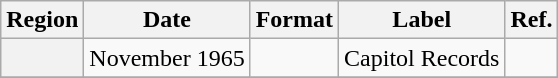<table class="wikitable plainrowheaders">
<tr>
<th scope="col">Region</th>
<th scope="col">Date</th>
<th scope="col">Format</th>
<th scope="col">Label</th>
<th scope="col">Ref.</th>
</tr>
<tr>
<th scope="row"></th>
<td>November 1965</td>
<td></td>
<td>Capitol Records</td>
<td></td>
</tr>
<tr>
</tr>
</table>
